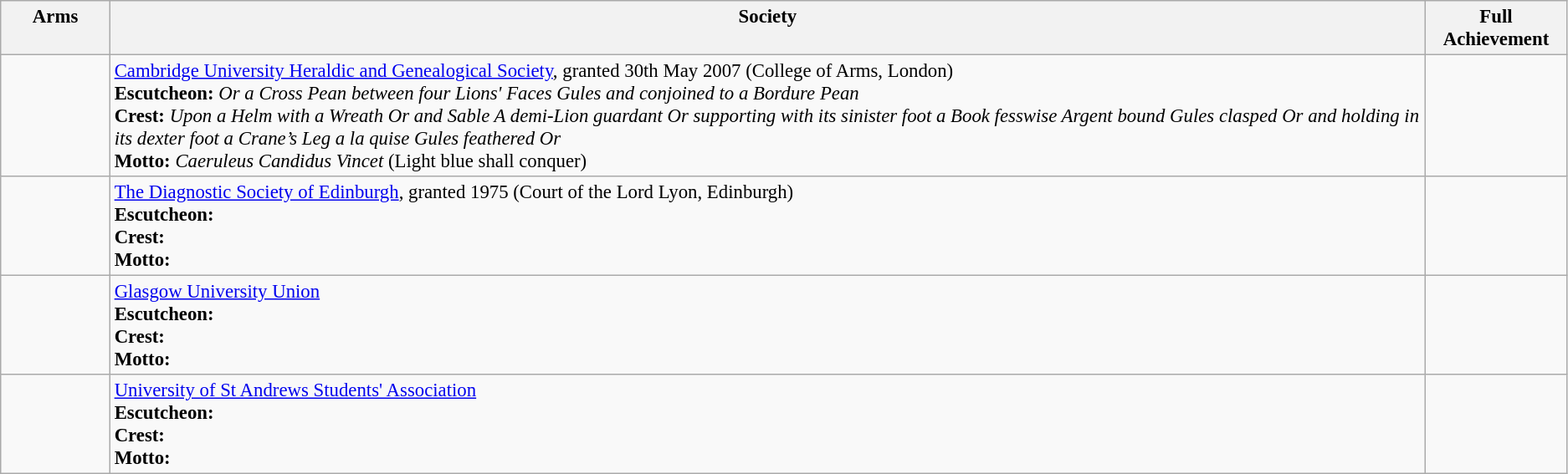<table class=wikitable style=font-size:95%>
<tr style="vertical-align:top; text-align:center;">
<th style="width:80px;">Arms</th>
<th>Society</th>
<th>Full Achievement</th>
</tr>
<tr valign=top>
<td align=center></td>
<td><a href='#'>Cambridge University Heraldic and Genealogical Society</a>, granted 30th May 2007 (College of Arms, London)<br><strong>Escutcheon:</strong> <em>Or a Cross Pean between four Lions' Faces Gules and conjoined to a Bordure Pean</em><br>
<strong>Crest:</strong> <em>Upon a Helm with a Wreath Or and Sable A demi-Lion guardant Or supporting with its sinister foot a Book fesswise Argent bound Gules clasped Or and holding in its dexter foot a Crane’s Leg a la quise Gules feathered Or</em><br>
<strong>Motto:</strong> <em>Caeruleus Candidus Vincet</em> (Light blue shall conquer)
<br></td>
<td align=center></td>
</tr>
<tr valign=top>
<td align=center></td>
<td><a href='#'>The Diagnostic Society of Edinburgh</a>, granted 1975 (Court of the Lord Lyon, Edinburgh)<br><strong>Escutcheon:</strong> <br>
<strong>Crest:</strong> <br>
<strong>Motto:</strong></td>
<td align=center></td>
</tr>
<tr valign=top>
<td align=center></td>
<td><a href='#'>Glasgow University Union</a><br><strong>Escutcheon:</strong> <br>
<strong>Crest:</strong> <br>
<strong>Motto:</strong></td>
<td align=center></td>
</tr>
<tr valign=top>
<td align=center></td>
<td><a href='#'>University of St Andrews Students' Association</a><br><strong>Escutcheon:</strong> <br>
<strong>Crest:</strong> <br>
<strong>Motto:</strong></td>
<td align=center></td>
</tr>
</table>
